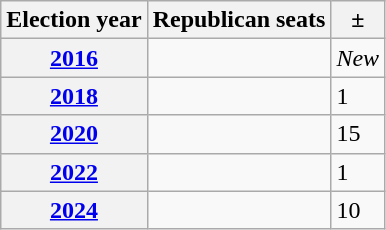<table class=wikitable>
<tr>
<th>Election year</th>
<th>Republican seats</th>
<th>±</th>
</tr>
<tr>
<th><a href='#'>2016</a></th>
<td></td>
<td><em>New</em></td>
</tr>
<tr>
<th><a href='#'>2018</a></th>
<td></td>
<td> 1</td>
</tr>
<tr>
<th><a href='#'>2020</a></th>
<td></td>
<td> 15</td>
</tr>
<tr>
<th><a href='#'>2022</a></th>
<td></td>
<td> 1</td>
</tr>
<tr>
<th><a href='#'>2024</a></th>
<td></td>
<td> 10</td>
</tr>
</table>
